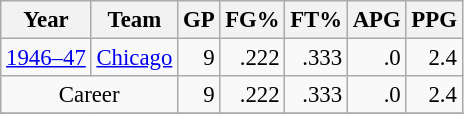<table class="wikitable sortable" style="font-size:95%; text-align:right;">
<tr>
<th>Year</th>
<th>Team</th>
<th>GP</th>
<th>FG%</th>
<th>FT%</th>
<th>APG</th>
<th>PPG</th>
</tr>
<tr>
<td style="text-align:left;"><a href='#'>1946–47</a></td>
<td style="text-align:left;"><a href='#'>Chicago</a></td>
<td>9</td>
<td>.222</td>
<td>.333</td>
<td>.0</td>
<td>2.4</td>
</tr>
<tr>
<td style="text-align:center;" colspan="2">Career</td>
<td>9</td>
<td>.222</td>
<td>.333</td>
<td>.0</td>
<td>2.4</td>
</tr>
<tr>
</tr>
</table>
